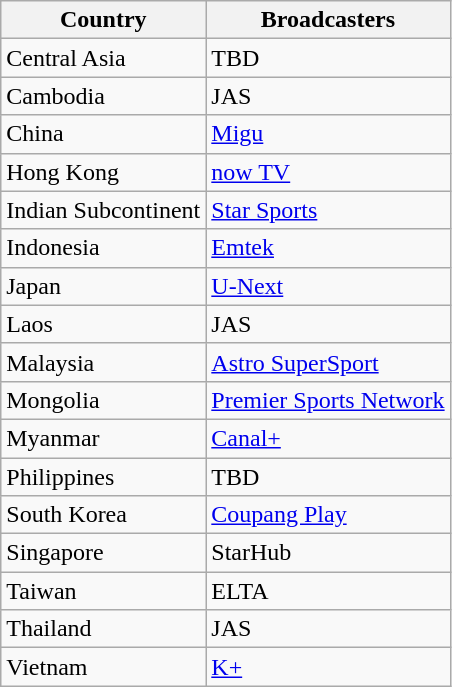<table class="wikitable sortable">
<tr>
<th>Country</th>
<th>Broadcasters</th>
</tr>
<tr>
<td>Central Asia</td>
<td>TBD</td>
</tr>
<tr>
<td>Cambodia</td>
<td>JAS</td>
</tr>
<tr>
<td>China</td>
<td><a href='#'>Migu</a></td>
</tr>
<tr>
<td>Hong Kong</td>
<td><a href='#'>now TV</a></td>
</tr>
<tr>
<td>Indian Subcontinent</td>
<td><a href='#'>Star Sports</a></td>
</tr>
<tr>
<td>Indonesia</td>
<td><a href='#'>Emtek</a></td>
</tr>
<tr>
<td>Japan</td>
<td><a href='#'>U-Next</a></td>
</tr>
<tr>
<td>Laos</td>
<td>JAS</td>
</tr>
<tr>
<td>Malaysia</td>
<td><a href='#'>Astro SuperSport</a></td>
</tr>
<tr>
<td>Mongolia</td>
<td><a href='#'>Premier Sports Network</a></td>
</tr>
<tr>
<td>Myanmar</td>
<td><a href='#'>Canal+</a></td>
</tr>
<tr>
<td>Philippines</td>
<td>TBD</td>
</tr>
<tr>
<td>South Korea</td>
<td><a href='#'>Coupang Play</a></td>
</tr>
<tr>
<td>Singapore</td>
<td>StarHub</td>
</tr>
<tr>
<td>Taiwan</td>
<td>ELTA</td>
</tr>
<tr>
<td>Thailand</td>
<td>JAS</td>
</tr>
<tr>
<td>Vietnam</td>
<td><a href='#'>K+</a></td>
</tr>
</table>
